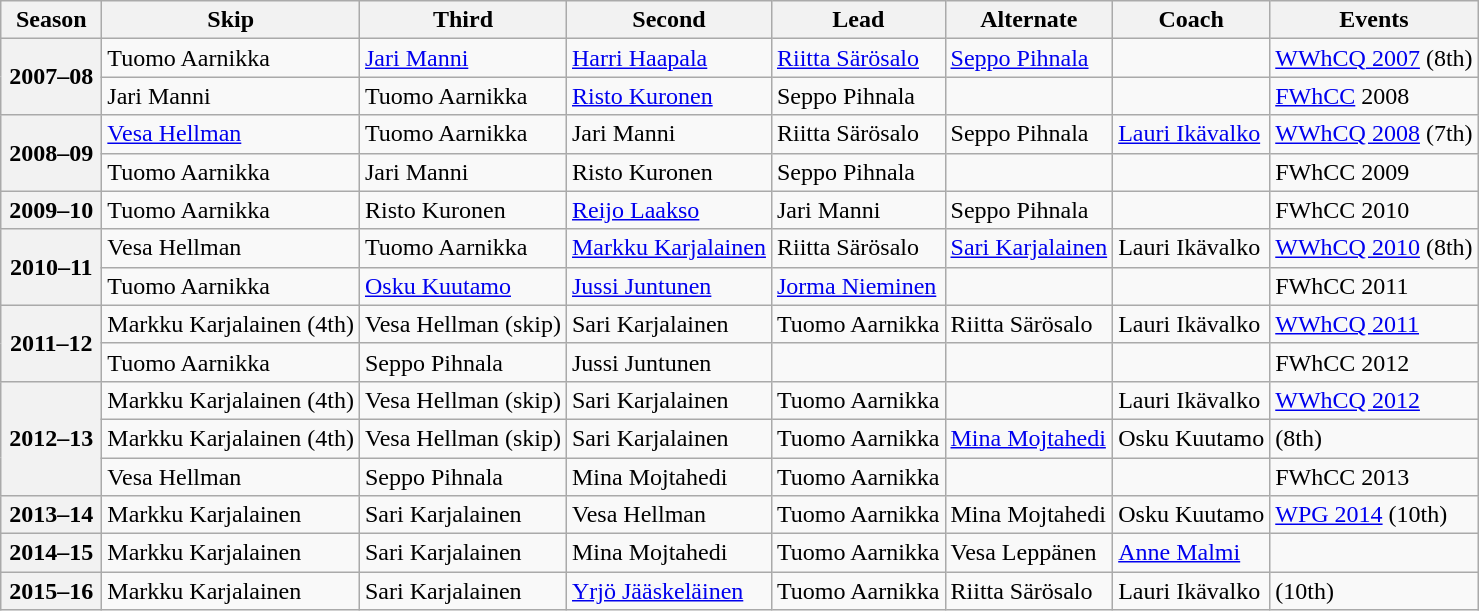<table class="wikitable">
<tr>
<th scope="col" width=60>Season</th>
<th scope="col">Skip</th>
<th scope="col">Third</th>
<th scope="col">Second</th>
<th scope="col">Lead</th>
<th scope="col">Alternate</th>
<th scope="col">Coach</th>
<th scope="col">Events</th>
</tr>
<tr>
<th scope="row" rowspan=2>2007–08</th>
<td>Tuomo Aarnikka</td>
<td><a href='#'>Jari Manni</a></td>
<td><a href='#'>Harri Haapala</a></td>
<td><a href='#'>Riitta Särösalo</a></td>
<td><a href='#'>Seppo Pihnala</a></td>
<td></td>
<td><a href='#'>WWhCQ 2007</a> (8th)</td>
</tr>
<tr>
<td>Jari Manni</td>
<td>Tuomo Aarnikka</td>
<td><a href='#'>Risto Kuronen</a></td>
<td>Seppo Pihnala</td>
<td></td>
<td></td>
<td><a href='#'>FWhCC</a> 2008 </td>
</tr>
<tr>
<th scope="row" rowspan=2>2008–09</th>
<td><a href='#'>Vesa Hellman</a></td>
<td>Tuomo Aarnikka</td>
<td>Jari Manni</td>
<td>Riitta Särösalo</td>
<td>Seppo Pihnala</td>
<td><a href='#'>Lauri Ikävalko</a></td>
<td><a href='#'>WWhCQ 2008</a> (7th)</td>
</tr>
<tr>
<td>Tuomo Aarnikka</td>
<td>Jari Manni</td>
<td>Risto Kuronen</td>
<td>Seppo Pihnala</td>
<td></td>
<td></td>
<td>FWhCC 2009 </td>
</tr>
<tr>
<th scope="row">2009–10</th>
<td>Tuomo Aarnikka</td>
<td>Risto Kuronen</td>
<td><a href='#'>Reijo Laakso</a></td>
<td>Jari Manni</td>
<td>Seppo Pihnala</td>
<td></td>
<td>FWhCC 2010 </td>
</tr>
<tr>
<th scope="row" rowspan=2>2010–11</th>
<td>Vesa Hellman</td>
<td>Tuomo Aarnikka</td>
<td><a href='#'>Markku Karjalainen</a></td>
<td>Riitta Särösalo</td>
<td><a href='#'>Sari Karjalainen</a></td>
<td>Lauri Ikävalko</td>
<td><a href='#'>WWhCQ 2010</a> (8th)</td>
</tr>
<tr>
<td>Tuomo Aarnikka</td>
<td><a href='#'>Osku Kuutamo</a></td>
<td><a href='#'>Jussi Juntunen</a></td>
<td><a href='#'>Jorma Nieminen</a></td>
<td></td>
<td></td>
<td>FWhCC 2011 </td>
</tr>
<tr>
<th scope="row" rowspan=2>2011–12</th>
<td>Markku Karjalainen (4th)</td>
<td>Vesa Hellman (skip)</td>
<td>Sari Karjalainen</td>
<td>Tuomo Aarnikka</td>
<td>Riitta Särösalo</td>
<td>Lauri Ikävalko</td>
<td><a href='#'>WWhCQ 2011</a> </td>
</tr>
<tr>
<td>Tuomo Aarnikka</td>
<td>Seppo Pihnala</td>
<td>Jussi Juntunen</td>
<td></td>
<td></td>
<td></td>
<td>FWhCC 2012 </td>
</tr>
<tr>
<th scope="row" rowspan=3>2012–13</th>
<td>Markku Karjalainen (4th)</td>
<td>Vesa Hellman (skip)</td>
<td>Sari Karjalainen</td>
<td>Tuomo Aarnikka</td>
<td></td>
<td>Lauri Ikävalko</td>
<td><a href='#'>WWhCQ 2012</a> </td>
</tr>
<tr>
<td>Markku Karjalainen (4th)</td>
<td>Vesa Hellman (skip)</td>
<td>Sari Karjalainen</td>
<td>Tuomo Aarnikka</td>
<td><a href='#'>Mina Mojtahedi</a></td>
<td>Osku Kuutamo</td>
<td> (8th)</td>
</tr>
<tr>
<td>Vesa Hellman</td>
<td>Seppo Pihnala</td>
<td>Mina Mojtahedi</td>
<td>Tuomo Aarnikka</td>
<td></td>
<td></td>
<td>FWhCC 2013 </td>
</tr>
<tr>
<th scope="row">2013–14</th>
<td>Markku Karjalainen</td>
<td>Sari Karjalainen</td>
<td>Vesa Hellman</td>
<td>Tuomo Aarnikka</td>
<td>Mina Mojtahedi</td>
<td>Osku Kuutamo</td>
<td><a href='#'>WPG 2014</a> (10th)</td>
</tr>
<tr>
<th scope="row">2014–15</th>
<td>Markku Karjalainen</td>
<td>Sari Karjalainen</td>
<td>Mina Mojtahedi</td>
<td>Tuomo Aarnikka</td>
<td>Vesa Leppänen</td>
<td><a href='#'>Anne Malmi</a></td>
<td> </td>
</tr>
<tr>
<th scope="row">2015–16</th>
<td>Markku Karjalainen</td>
<td>Sari Karjalainen</td>
<td><a href='#'>Yrjö Jääskeläinen</a></td>
<td>Tuomo Aarnikka</td>
<td>Riitta Särösalo</td>
<td>Lauri Ikävalko</td>
<td> (10th)</td>
</tr>
</table>
